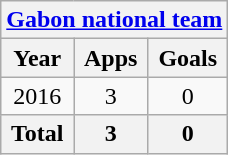<table class="wikitable" style="text-align:center">
<tr>
<th colspan=3><a href='#'>Gabon national team</a></th>
</tr>
<tr>
<th>Year</th>
<th>Apps</th>
<th>Goals</th>
</tr>
<tr>
<td>2016</td>
<td>3</td>
<td>0</td>
</tr>
<tr>
<th>Total</th>
<th>3</th>
<th>0</th>
</tr>
</table>
